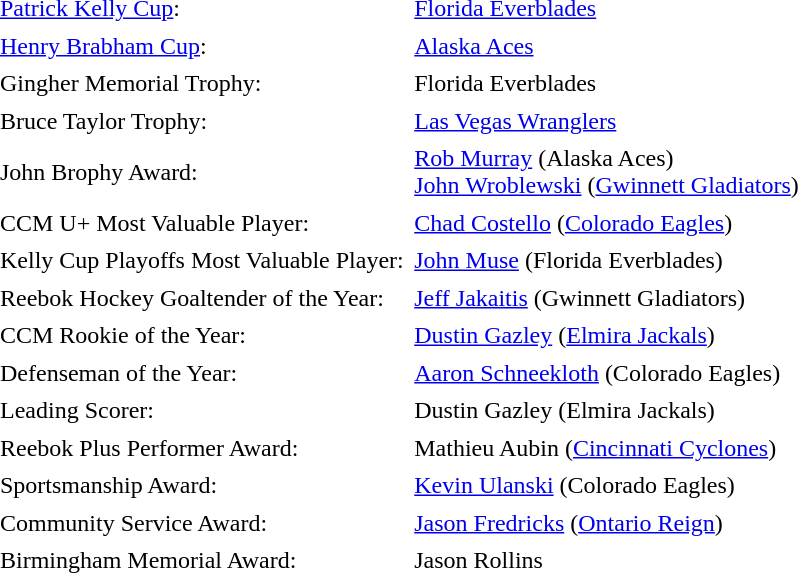<table cellpadding="3" cellspacing="1">
<tr>
<td><a href='#'>Patrick Kelly Cup</a>:</td>
<td><a href='#'>Florida Everblades</a></td>
</tr>
<tr>
<td><a href='#'>Henry Brabham Cup</a>:</td>
<td><a href='#'>Alaska Aces</a></td>
</tr>
<tr>
<td>Gingher Memorial Trophy:</td>
<td>Florida Everblades</td>
</tr>
<tr>
<td>Bruce Taylor Trophy:</td>
<td><a href='#'>Las Vegas Wranglers</a></td>
</tr>
<tr>
<td>John Brophy Award:</td>
<td><a href='#'>Rob Murray</a> (Alaska Aces)<br><a href='#'>John Wroblewski</a> (<a href='#'>Gwinnett Gladiators</a>)</td>
</tr>
<tr>
<td>CCM U+ Most Valuable Player:</td>
<td><a href='#'>Chad Costello</a> (<a href='#'>Colorado Eagles</a>)</td>
</tr>
<tr>
<td>Kelly Cup Playoffs Most Valuable Player:</td>
<td><a href='#'>John Muse</a> (Florida Everblades)</td>
</tr>
<tr>
<td>Reebok Hockey Goaltender of the Year:</td>
<td><a href='#'>Jeff Jakaitis</a> (Gwinnett Gladiators)</td>
</tr>
<tr>
<td>CCM Rookie of the Year:</td>
<td><a href='#'>Dustin Gazley</a> (<a href='#'>Elmira Jackals</a>)</td>
</tr>
<tr>
<td>Defenseman of the Year:</td>
<td><a href='#'>Aaron Schneekloth</a> (Colorado Eagles)</td>
</tr>
<tr>
<td>Leading Scorer:</td>
<td>Dustin Gazley (Elmira Jackals)</td>
</tr>
<tr>
<td>Reebok Plus Performer Award:</td>
<td>Mathieu Aubin (<a href='#'>Cincinnati Cyclones</a>)</td>
</tr>
<tr>
<td>Sportsmanship Award:</td>
<td><a href='#'>Kevin Ulanski</a> (Colorado Eagles)</td>
</tr>
<tr>
<td>Community Service Award:</td>
<td><a href='#'>Jason Fredricks</a> (<a href='#'>Ontario Reign</a>)</td>
</tr>
<tr>
<td>Birmingham Memorial Award:</td>
<td>Jason Rollins</td>
</tr>
</table>
